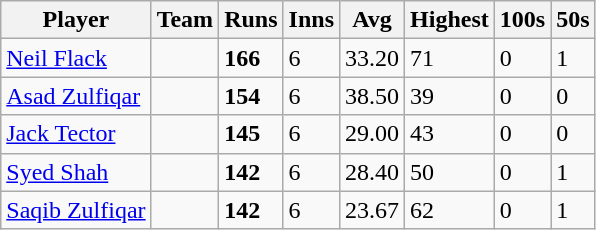<table class="wikitable">
<tr>
<th>Player</th>
<th>Team</th>
<th>Runs</th>
<th>Inns</th>
<th>Avg</th>
<th>Highest</th>
<th>100s</th>
<th>50s</th>
</tr>
<tr>
<td><a href='#'>Neil Flack</a></td>
<td></td>
<td><strong>166</strong></td>
<td>6</td>
<td>33.20</td>
<td>71</td>
<td>0</td>
<td>1</td>
</tr>
<tr>
<td><a href='#'>Asad Zulfiqar</a></td>
<td></td>
<td><strong>154</strong></td>
<td>6</td>
<td>38.50</td>
<td>39</td>
<td>0</td>
<td>0</td>
</tr>
<tr>
<td><a href='#'>Jack Tector</a></td>
<td></td>
<td><strong>145</strong></td>
<td>6</td>
<td>29.00</td>
<td>43</td>
<td>0</td>
<td>0</td>
</tr>
<tr>
<td><a href='#'>Syed Shah</a></td>
<td></td>
<td><strong>142</strong></td>
<td>6</td>
<td>28.40</td>
<td>50</td>
<td>0</td>
<td>1</td>
</tr>
<tr>
<td><a href='#'>Saqib Zulfiqar</a></td>
<td></td>
<td><strong>142</strong></td>
<td>6</td>
<td>23.67</td>
<td>62</td>
<td>0</td>
<td>1</td>
</tr>
</table>
